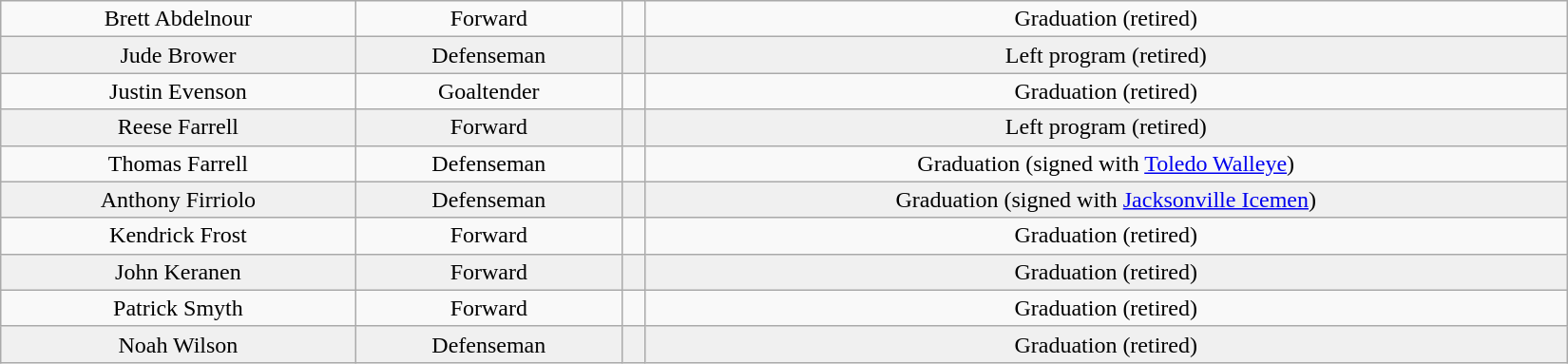<table class="wikitable" width=1100>
<tr align="center" bgcolor="">
<td>Brett Abdelnour</td>
<td>Forward</td>
<td></td>
<td>Graduation (retired)</td>
</tr>
<tr align="center" bgcolor="f0f0f0">
<td>Jude Brower</td>
<td>Defenseman</td>
<td></td>
<td>Left program (retired)</td>
</tr>
<tr align="center" bgcolor="">
<td>Justin Evenson</td>
<td>Goaltender</td>
<td></td>
<td>Graduation (retired)</td>
</tr>
<tr align="center" bgcolor="f0f0f0">
<td>Reese Farrell</td>
<td>Forward</td>
<td></td>
<td>Left program (retired)</td>
</tr>
<tr align="center" bgcolor="">
<td>Thomas Farrell</td>
<td>Defenseman</td>
<td></td>
<td>Graduation (signed with <a href='#'>Toledo Walleye</a>)</td>
</tr>
<tr align="center" bgcolor="f0f0f0">
<td>Anthony Firriolo</td>
<td>Defenseman</td>
<td></td>
<td>Graduation (signed with <a href='#'>Jacksonville Icemen</a>)</td>
</tr>
<tr align="center" bgcolor="">
<td>Kendrick Frost</td>
<td>Forward</td>
<td></td>
<td>Graduation (retired)</td>
</tr>
<tr align="center" bgcolor="f0f0f0">
<td>John Keranen</td>
<td>Forward</td>
<td></td>
<td>Graduation (retired)</td>
</tr>
<tr align="center" bgcolor="">
<td>Patrick Smyth</td>
<td>Forward</td>
<td></td>
<td>Graduation (retired)</td>
</tr>
<tr align="center" bgcolor="f0f0f0">
<td>Noah Wilson</td>
<td>Defenseman</td>
<td></td>
<td>Graduation (retired)</td>
</tr>
</table>
